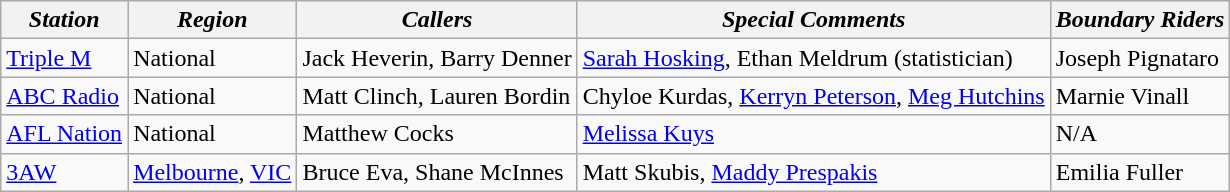<table class="wikitable">
<tr>
<th><em>Station</em></th>
<th><em>Region</em></th>
<th><em>Callers</em></th>
<th><em>Special Comments</em></th>
<th><em>Boundary Riders</em></th>
</tr>
<tr>
<td><a href='#'>Triple M</a></td>
<td>National</td>
<td>Jack Heverin, Barry Denner</td>
<td><a href='#'>Sarah Hosking</a>, Ethan Meldrum (statistician)</td>
<td>Joseph Pignataro</td>
</tr>
<tr>
<td><a href='#'>ABC Radio</a></td>
<td>National</td>
<td>Matt Clinch, Lauren Bordin</td>
<td>Chyloe Kurdas, <a href='#'>Kerryn Peterson</a>, <a href='#'>Meg Hutchins</a></td>
<td>Marnie Vinall</td>
</tr>
<tr>
<td><a href='#'>AFL Nation</a></td>
<td>National</td>
<td>Matthew Cocks</td>
<td><a href='#'>Melissa Kuys</a></td>
<td>N/A</td>
</tr>
<tr>
<td><a href='#'>3AW</a></td>
<td><a href='#'>Melbourne</a>, <a href='#'>VIC</a></td>
<td>Bruce Eva, Shane McInnes</td>
<td>Matt Skubis, <a href='#'>Maddy Prespakis</a></td>
<td>Emilia Fuller</td>
</tr>
</table>
